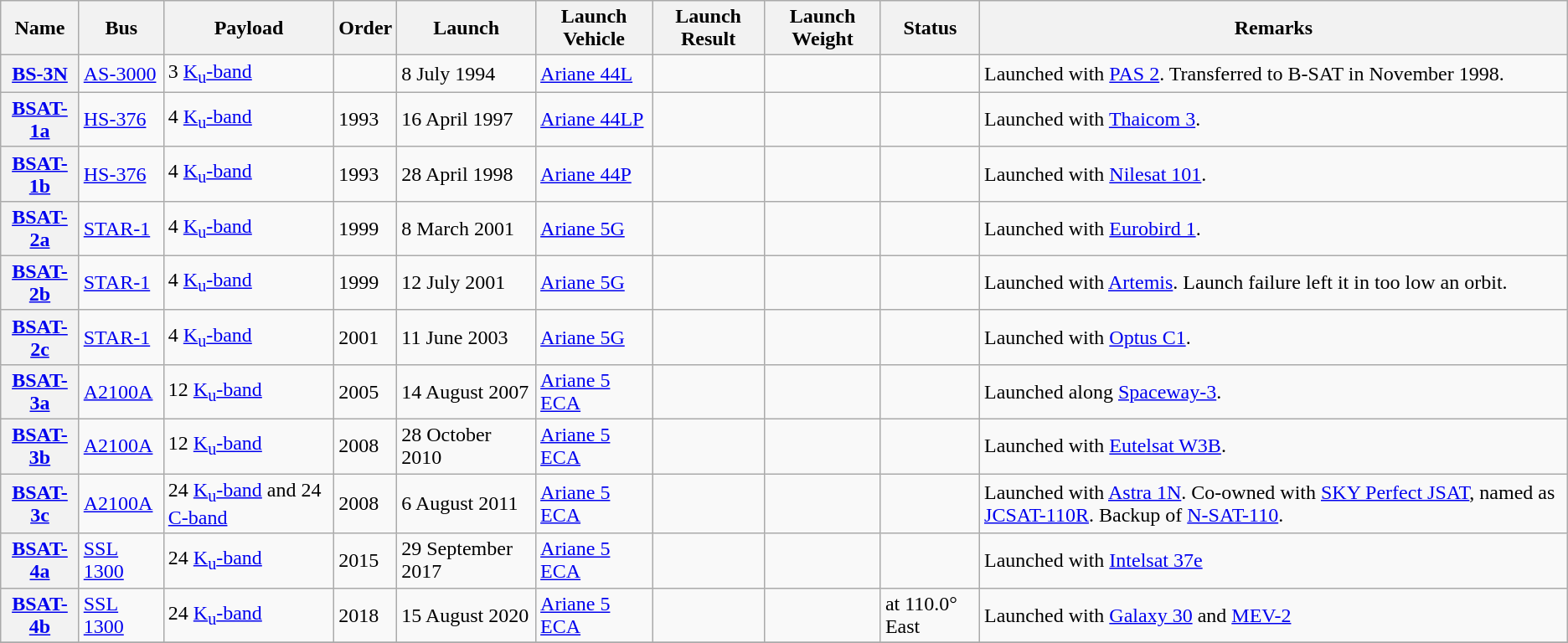<table class="wikitable sortable mw-collapsible">
<tr>
<th>Name</th>
<th>Bus</th>
<th>Payload</th>
<th>Order</th>
<th>Launch</th>
<th>Launch Vehicle</th>
<th>Launch Result</th>
<th>Launch Weight</th>
<th>Status</th>
<th>Remarks</th>
</tr>
<tr>
<th><a href='#'>BS-3N</a></th>
<td><a href='#'>AS-3000</a></td>
<td>3 <a href='#'>K<sub>u</sub>-band</a></td>
<td></td>
<td>8 July 1994</td>
<td><a href='#'>Ariane 44L</a></td>
<td></td>
<td></td>
<td></td>
<td>Launched with <a href='#'>PAS 2</a>. Transferred to B-SAT in November 1998.</td>
</tr>
<tr>
<th><a href='#'>BSAT-1a</a></th>
<td><a href='#'>HS-376</a></td>
<td>4 <a href='#'>K<sub>u</sub>-band</a></td>
<td>1993</td>
<td>16 April 1997</td>
<td><a href='#'>Ariane 44LP</a></td>
<td></td>
<td></td>
<td></td>
<td>Launched with <a href='#'>Thaicom 3</a>.</td>
</tr>
<tr>
<th><a href='#'>BSAT-1b</a></th>
<td><a href='#'>HS-376</a></td>
<td>4 <a href='#'>K<sub>u</sub>-band</a></td>
<td>1993</td>
<td>28 April 1998</td>
<td><a href='#'>Ariane 44P</a></td>
<td></td>
<td></td>
<td></td>
<td>Launched with <a href='#'>Nilesat 101</a>.</td>
</tr>
<tr>
<th><a href='#'>BSAT-2a</a></th>
<td><a href='#'>STAR-1</a></td>
<td>4 <a href='#'>K<sub>u</sub>-band</a></td>
<td>1999</td>
<td>8 March 2001</td>
<td><a href='#'>Ariane 5G</a></td>
<td></td>
<td></td>
<td></td>
<td>Launched with <a href='#'>Eurobird 1</a>.</td>
</tr>
<tr>
<th><a href='#'>BSAT-2b</a></th>
<td><a href='#'>STAR-1</a></td>
<td>4 <a href='#'>K<sub>u</sub>-band</a></td>
<td>1999</td>
<td>12 July 2001</td>
<td><a href='#'>Ariane 5G</a></td>
<td></td>
<td></td>
<td></td>
<td>Launched with <a href='#'>Artemis</a>. Launch failure left it in too low an orbit.</td>
</tr>
<tr>
<th><a href='#'>BSAT-2c</a></th>
<td><a href='#'>STAR-1</a></td>
<td>4 <a href='#'>K<sub>u</sub>-band</a></td>
<td>2001</td>
<td>11 June 2003</td>
<td><a href='#'>Ariane 5G</a></td>
<td></td>
<td></td>
<td></td>
<td>Launched with <a href='#'>Optus C1</a>.</td>
</tr>
<tr>
<th><a href='#'>BSAT-3a</a></th>
<td><a href='#'>A2100A</a></td>
<td>12 <a href='#'>K<sub>u</sub>-band</a></td>
<td>2005</td>
<td>14 August 2007</td>
<td><a href='#'>Ariane 5 ECA</a></td>
<td></td>
<td></td>
<td></td>
<td>Launched along <a href='#'>Spaceway-3</a>.</td>
</tr>
<tr>
<th><a href='#'>BSAT-3b</a></th>
<td><a href='#'>A2100A</a></td>
<td>12 <a href='#'>K<sub>u</sub>-band</a></td>
<td>2008</td>
<td>28 October 2010</td>
<td><a href='#'>Ariane 5 ECA</a></td>
<td></td>
<td></td>
<td></td>
<td>Launched with <a href='#'>Eutelsat W3B</a>.</td>
</tr>
<tr>
<th><a href='#'>BSAT-3c</a></th>
<td><a href='#'>A2100A</a></td>
<td>24 <a href='#'>K<sub>u</sub>-band</a> and 24 <a href='#'>C-band</a></td>
<td>2008</td>
<td>6 August 2011</td>
<td><a href='#'>Ariane 5 ECA</a></td>
<td></td>
<td></td>
<td></td>
<td>Launched with <a href='#'>Astra 1N</a>. Co-owned with <a href='#'>SKY Perfect JSAT</a>, named as <a href='#'>JCSAT-110R</a>. Backup of <a href='#'>N-SAT-110</a>.</td>
</tr>
<tr>
<th><a href='#'>BSAT-4a</a></th>
<td><a href='#'>SSL 1300</a></td>
<td>24 <a href='#'>K<sub>u</sub>-band</a></td>
<td>2015</td>
<td>29 September 2017</td>
<td><a href='#'>Ariane 5 ECA</a></td>
<td></td>
<td></td>
<td></td>
<td>Launched with <a href='#'>Intelsat 37e</a></td>
</tr>
<tr>
<th><a href='#'>BSAT-4b</a></th>
<td><a href='#'>SSL 1300</a></td>
<td>24 <a href='#'>K<sub>u</sub>-band</a></td>
<td>2018</td>
<td>15 August 2020</td>
<td><a href='#'>Ariane 5 ECA</a></td>
<td></td>
<td></td>
<td> at 110.0° East</td>
<td>Launched with <a href='#'>Galaxy 30</a> and <a href='#'>MEV-2</a></td>
</tr>
<tr>
</tr>
</table>
